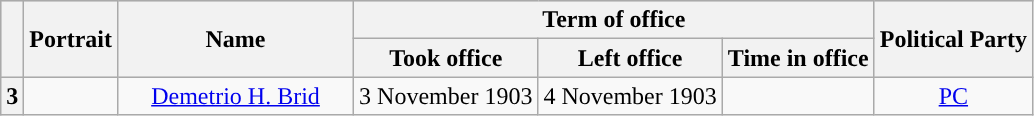<table class="wikitable" style="text-align:center">
<tr style="background:#cccccc">
<th rowspan=2></th>
<th rowspan=2>Portrait</th>
<th width=150 rowspan=2>Name<br></th>
<th width=100 colspan=3>Term of office</th>
<th rowspan=2>Political Party</th>
</tr>
<tr>
<th>Took office</th>
<th>Left office</th>
<th>Time in office</th>
</tr>
<tr>
<th style="background:">3</th>
<td></td>
<td><a href='#'>Demetrio H. Brid</a><br></td>
<td>3 November 1903</td>
<td>4 November 1903</td>
<td></td>
<td><a href='#'>PC</a></td>
</tr>
</table>
